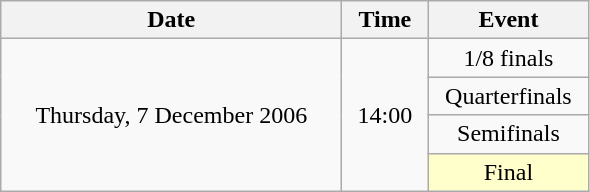<table class = "wikitable" style="text-align:center;">
<tr>
<th width=220>Date</th>
<th width=50>Time</th>
<th width=100>Event</th>
</tr>
<tr>
<td rowspan=4>Thursday, 7 December 2006</td>
<td rowspan=4>14:00</td>
<td>1/8 finals</td>
</tr>
<tr>
<td>Quarterfinals</td>
</tr>
<tr>
<td>Semifinals</td>
</tr>
<tr>
<td bgcolor=ffffcc>Final</td>
</tr>
</table>
